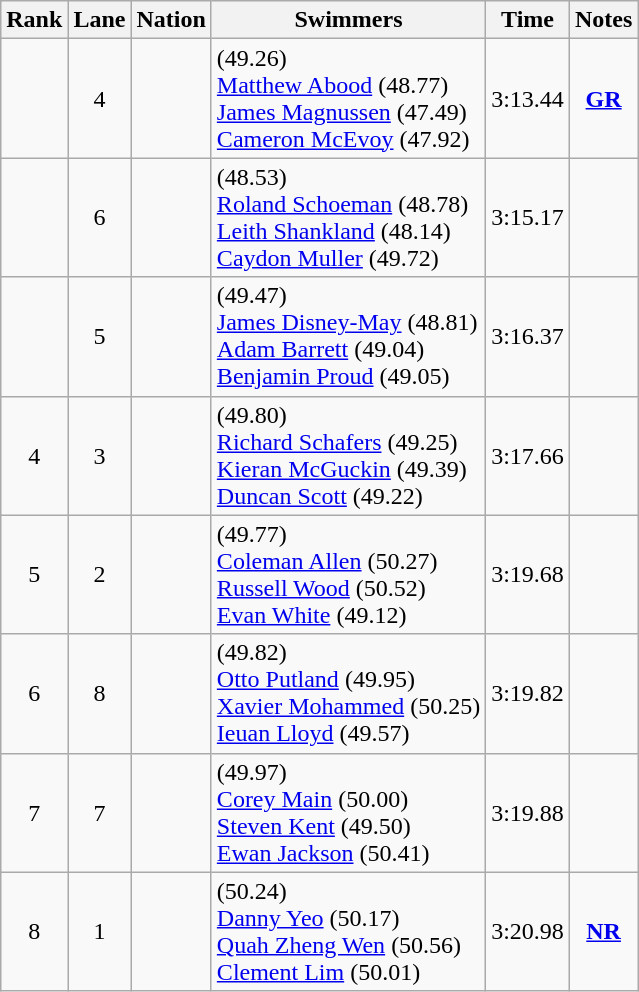<table class="wikitable sortable" style="text-align:center">
<tr>
<th>Rank</th>
<th>Lane</th>
<th>Nation</th>
<th>Swimmers</th>
<th>Time</th>
<th>Notes</th>
</tr>
<tr>
<td></td>
<td>4</td>
<td align=left></td>
<td align=left> (49.26)<br><a href='#'>Matthew Abood</a> (48.77)<br><a href='#'>James Magnussen</a> (47.49)<br><a href='#'>Cameron McEvoy</a> (47.92)</td>
<td>3:13.44</td>
<td><strong><a href='#'>GR</a></strong></td>
</tr>
<tr>
<td></td>
<td>6</td>
<td align=left></td>
<td align=left> (48.53)<br><a href='#'>Roland Schoeman</a> (48.78)<br><a href='#'>Leith Shankland</a> (48.14)<br><a href='#'>Caydon Muller</a> (49.72)</td>
<td>3:15.17</td>
<td></td>
</tr>
<tr>
<td></td>
<td>5</td>
<td align=left></td>
<td align=left> (49.47)<br><a href='#'>James Disney-May</a> (48.81)<br><a href='#'>Adam Barrett</a> (49.04)<br><a href='#'>Benjamin Proud</a> (49.05)</td>
<td>3:16.37</td>
<td></td>
</tr>
<tr>
<td>4</td>
<td>3</td>
<td align=left></td>
<td align=left> (49.80)<br><a href='#'>Richard Schafers</a> (49.25)<br><a href='#'>Kieran McGuckin</a> (49.39)<br><a href='#'>Duncan Scott</a> (49.22)</td>
<td>3:17.66</td>
<td></td>
</tr>
<tr>
<td>5</td>
<td>2</td>
<td align=left></td>
<td align=left> (49.77)<br><a href='#'>Coleman Allen</a> (50.27)<br><a href='#'>Russell Wood</a> (50.52)<br><a href='#'>Evan White</a> (49.12)</td>
<td>3:19.68</td>
<td></td>
</tr>
<tr>
<td>6</td>
<td>8</td>
<td align=left></td>
<td align=left> (49.82)<br><a href='#'>Otto Putland</a> (49.95)<br><a href='#'>Xavier Mohammed</a> (50.25)<br><a href='#'>Ieuan Lloyd</a> (49.57)</td>
<td>3:19.82</td>
<td></td>
</tr>
<tr>
<td>7</td>
<td>7</td>
<td align=left></td>
<td align=left> (49.97)<br><a href='#'>Corey Main</a> (50.00)<br><a href='#'>Steven Kent</a> (49.50)<br><a href='#'>Ewan Jackson</a> (50.41)</td>
<td>3:19.88</td>
<td></td>
</tr>
<tr>
<td>8</td>
<td>1</td>
<td align=left></td>
<td align=left> (50.24)<br><a href='#'>Danny Yeo</a> (50.17)<br><a href='#'>Quah Zheng Wen</a> (50.56)<br><a href='#'>Clement Lim</a> (50.01)</td>
<td>3:20.98</td>
<td><strong><a href='#'>NR</a></strong></td>
</tr>
</table>
